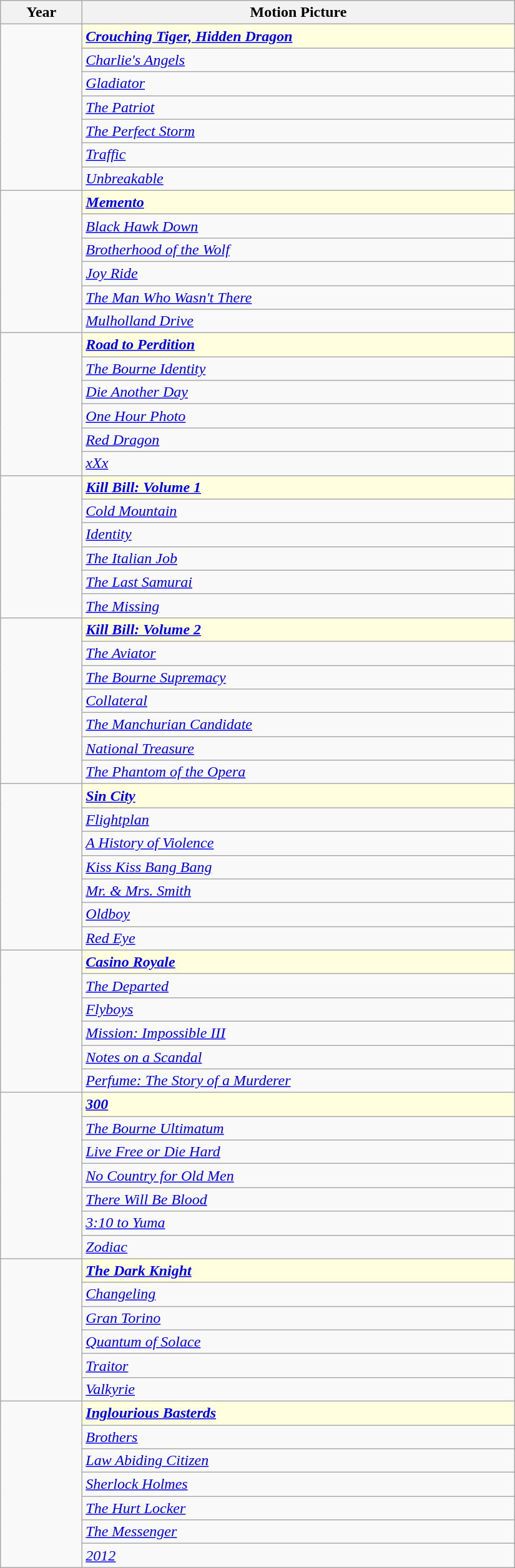<table class="wikitable" width="550px" border="1" cellpadding="5" cellspacing="0" align="centre">
<tr>
<th width="80px">Year</th>
<th>Motion Picture</th>
</tr>
<tr>
<td rowspan=7></td>
<td style="background:lightyellow"><strong><em><a href='#'>Crouching Tiger, Hidden Dragon</a></em></strong></td>
</tr>
<tr>
<td><em><a href='#'>Charlie's Angels</a></em></td>
</tr>
<tr>
<td><em><a href='#'>Gladiator</a></em></td>
</tr>
<tr>
<td><em><a href='#'>The Patriot</a></em></td>
</tr>
<tr>
<td><em><a href='#'>The Perfect Storm</a></em></td>
</tr>
<tr>
<td><em><a href='#'>Traffic</a></em></td>
</tr>
<tr>
<td><em><a href='#'>Unbreakable</a></em></td>
</tr>
<tr>
<td rowspan=6></td>
<td style="background:lightyellow"><strong><em><a href='#'>Memento</a></em></strong></td>
</tr>
<tr>
<td><em><a href='#'>Black Hawk Down</a></em></td>
</tr>
<tr>
<td><em><a href='#'>Brotherhood of the Wolf</a></em></td>
</tr>
<tr>
<td><em><a href='#'>Joy Ride</a></em></td>
</tr>
<tr>
<td><em><a href='#'>The Man Who Wasn't There</a></em></td>
</tr>
<tr>
<td><em><a href='#'>Mulholland Drive</a></em></td>
</tr>
<tr>
<td rowspan=6></td>
<td style="background:lightyellow"><strong><em><a href='#'>Road to Perdition</a></em></strong></td>
</tr>
<tr>
<td><em><a href='#'>The Bourne Identity</a></em></td>
</tr>
<tr>
<td><em><a href='#'>Die Another Day</a></em></td>
</tr>
<tr>
<td><em><a href='#'>One Hour Photo</a></em></td>
</tr>
<tr>
<td><em><a href='#'>Red Dragon</a></em></td>
</tr>
<tr>
<td><em><a href='#'>xXx</a></em></td>
</tr>
<tr>
<td rowspan=6></td>
<td style="background:lightyellow"><strong><em><a href='#'>Kill Bill: Volume 1</a></em></strong></td>
</tr>
<tr>
<td><em><a href='#'>Cold Mountain</a></em></td>
</tr>
<tr>
<td><em><a href='#'>Identity</a></em></td>
</tr>
<tr>
<td><em><a href='#'>The Italian Job</a></em></td>
</tr>
<tr>
<td><em><a href='#'>The Last Samurai</a></em></td>
</tr>
<tr>
<td><em><a href='#'>The Missing</a></em></td>
</tr>
<tr>
<td rowspan=7></td>
<td style="background:lightyellow"><strong><em><a href='#'>Kill Bill: Volume 2</a></em></strong></td>
</tr>
<tr>
<td><em><a href='#'>The Aviator</a></em></td>
</tr>
<tr>
<td><em><a href='#'>The Bourne Supremacy</a></em></td>
</tr>
<tr>
<td><em><a href='#'>Collateral</a></em></td>
</tr>
<tr>
<td><em><a href='#'>The Manchurian Candidate</a></em></td>
</tr>
<tr>
<td><em><a href='#'>National Treasure</a></em></td>
</tr>
<tr>
<td><em><a href='#'>The Phantom of the Opera</a></em></td>
</tr>
<tr>
<td rowspan=7></td>
<td style="background:lightyellow"><strong><em><a href='#'>Sin City</a></em></strong></td>
</tr>
<tr>
<td><em><a href='#'>Flightplan</a></em></td>
</tr>
<tr>
<td><em><a href='#'>A History of Violence</a></em></td>
</tr>
<tr>
<td><em><a href='#'>Kiss Kiss Bang Bang</a></em></td>
</tr>
<tr>
<td><em><a href='#'>Mr. & Mrs. Smith</a></em></td>
</tr>
<tr>
<td><em><a href='#'>Oldboy</a></em></td>
</tr>
<tr>
<td><em><a href='#'>Red Eye</a></em></td>
</tr>
<tr>
<td rowspan=6></td>
<td style="background:lightyellow"><strong><em><a href='#'>Casino Royale</a></em></strong></td>
</tr>
<tr>
<td><em><a href='#'>The Departed</a></em></td>
</tr>
<tr>
<td><em><a href='#'>Flyboys</a></em></td>
</tr>
<tr>
<td><em><a href='#'>Mission: Impossible III</a></em></td>
</tr>
<tr>
<td><em><a href='#'>Notes on a Scandal</a></em></td>
</tr>
<tr>
<td><em><a href='#'>Perfume: The Story of a Murderer</a></em></td>
</tr>
<tr>
<td rowspan=7></td>
<td style="background:lightyellow"><strong><em><a href='#'>300</a></em></strong></td>
</tr>
<tr>
<td><em><a href='#'>The Bourne Ultimatum</a></em></td>
</tr>
<tr>
<td><em><a href='#'>Live Free or Die Hard</a></em></td>
</tr>
<tr>
<td><em><a href='#'>No Country for Old Men</a></em></td>
</tr>
<tr>
<td><em><a href='#'>There Will Be Blood</a></em></td>
</tr>
<tr>
<td><em><a href='#'>3:10 to Yuma</a></em></td>
</tr>
<tr>
<td><em><a href='#'>Zodiac</a></em></td>
</tr>
<tr>
<td rowspan=6></td>
<td style="background:lightyellow"><strong><em><a href='#'>The Dark Knight</a></em></strong></td>
</tr>
<tr>
<td><em><a href='#'>Changeling</a></em></td>
</tr>
<tr>
<td><em><a href='#'>Gran Torino</a></em></td>
</tr>
<tr>
<td><em><a href='#'>Quantum of Solace</a></em></td>
</tr>
<tr>
<td><em><a href='#'>Traitor</a></em></td>
</tr>
<tr>
<td><em><a href='#'>Valkyrie</a></em></td>
</tr>
<tr>
<td rowspan=7></td>
<td style="background:lightyellow"><strong><em><a href='#'>Inglourious Basterds</a></em></strong></td>
</tr>
<tr>
<td><em><a href='#'>Brothers</a></em></td>
</tr>
<tr>
<td><em><a href='#'>Law Abiding Citizen</a></em></td>
</tr>
<tr>
<td><em><a href='#'>Sherlock Holmes</a></em></td>
</tr>
<tr>
<td><em><a href='#'>The Hurt Locker</a></em></td>
</tr>
<tr>
<td><em><a href='#'>The Messenger</a></em></td>
</tr>
<tr>
<td><em><a href='#'>2012</a></em></td>
</tr>
</table>
